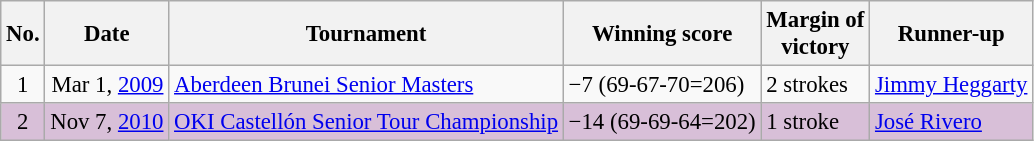<table class="wikitable" style="font-size:95%;">
<tr>
<th>No.</th>
<th>Date</th>
<th>Tournament</th>
<th>Winning score</th>
<th>Margin of<br>victory</th>
<th>Runner-up</th>
</tr>
<tr>
<td align=center>1</td>
<td align=right>Mar 1, <a href='#'>2009</a></td>
<td><a href='#'>Aberdeen Brunei Senior Masters</a></td>
<td>−7 (69-67-70=206)</td>
<td>2 strokes</td>
<td> <a href='#'>Jimmy Heggarty</a></td>
</tr>
<tr style="background:thistle;">
<td align=center>2</td>
<td align=right>Nov 7, <a href='#'>2010</a></td>
<td><a href='#'>OKI Castellón Senior Tour Championship</a></td>
<td>−14 (69-69-64=202)</td>
<td>1 stroke</td>
<td> <a href='#'>José Rivero</a></td>
</tr>
</table>
